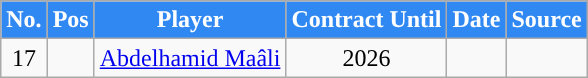<table class="wikitable plainrowheaders sortable">
<tr>
<th style="background:#3088f2; color:#ffffff; ">No.</th>
<th style="background:#3088f2; color:#ffffff; ">Pos</th>
<th style="background:#3088f2; color:#ffffff; ">Player</th>
<th style="background:#3088f2; color:#ffffff; ">Contract Until</th>
<th style="background:#3088f2; color:#ffffff; ">Date</th>
<th style="background:#3088f2; color:#ffffff; ">Source</th>
</tr>
<tr>
<td align=center>17</td>
<td align=center></td>
<td> <a href='#'>Abdelhamid Maâli</a></td>
<td style="text-align:center;">2026</td>
<td></td>
<td></td>
</tr>
</table>
